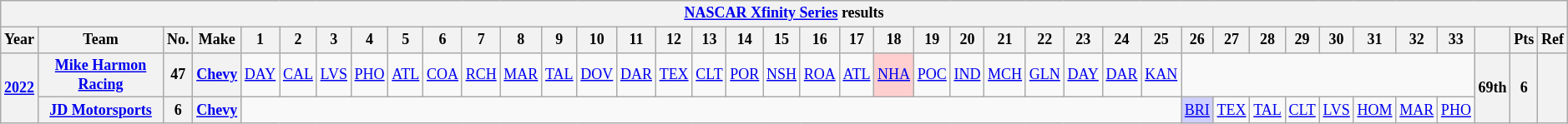<table class="wikitable" style="text-align:center; font-size:75%">
<tr>
<th colspan=41><a href='#'>NASCAR Xfinity Series</a> results</th>
</tr>
<tr>
<th>Year</th>
<th>Team</th>
<th>No.</th>
<th>Make</th>
<th>1</th>
<th>2</th>
<th>3</th>
<th>4</th>
<th>5</th>
<th>6</th>
<th>7</th>
<th>8</th>
<th>9</th>
<th>10</th>
<th>11</th>
<th>12</th>
<th>13</th>
<th>14</th>
<th>15</th>
<th>16</th>
<th>17</th>
<th>18</th>
<th>19</th>
<th>20</th>
<th>21</th>
<th>22</th>
<th>23</th>
<th>24</th>
<th>25</th>
<th>26</th>
<th>27</th>
<th>28</th>
<th>29</th>
<th>30</th>
<th>31</th>
<th>32</th>
<th>33</th>
<th></th>
<th>Pts</th>
<th>Ref</th>
</tr>
<tr>
<th rowspan=2><a href='#'>2022</a></th>
<th><a href='#'>Mike Harmon Racing</a></th>
<th>47</th>
<th><a href='#'>Chevy</a></th>
<td><a href='#'>DAY</a></td>
<td><a href='#'>CAL</a></td>
<td><a href='#'>LVS</a></td>
<td><a href='#'>PHO</a></td>
<td><a href='#'>ATL</a></td>
<td><a href='#'>COA</a></td>
<td><a href='#'>RCH</a></td>
<td><a href='#'>MAR</a></td>
<td><a href='#'>TAL</a></td>
<td><a href='#'>DOV</a></td>
<td><a href='#'>DAR</a></td>
<td><a href='#'>TEX</a></td>
<td><a href='#'>CLT</a></td>
<td><a href='#'>POR</a></td>
<td><a href='#'>NSH</a></td>
<td><a href='#'>ROA</a></td>
<td><a href='#'>ATL</a></td>
<td style="background:#FFCFCF;"><a href='#'>NHA</a><br></td>
<td><a href='#'>POC</a></td>
<td><a href='#'>IND</a></td>
<td><a href='#'>MCH</a></td>
<td><a href='#'>GLN</a></td>
<td><a href='#'>DAY</a></td>
<td><a href='#'>DAR</a></td>
<td><a href='#'>KAN</a></td>
<td colspan=8></td>
<th rowspan=2>69th</th>
<th rowspan=2>6</th>
<th rowspan=2></th>
</tr>
<tr>
<th><a href='#'>JD Motorsports</a></th>
<th>6</th>
<th><a href='#'>Chevy</a></th>
<td colspan=25></td>
<td style="background:#CFCFFF;"><a href='#'>BRI</a><br></td>
<td><a href='#'>TEX</a></td>
<td><a href='#'>TAL</a></td>
<td><a href='#'>CLT</a></td>
<td><a href='#'>LVS</a></td>
<td><a href='#'>HOM</a></td>
<td><a href='#'>MAR</a></td>
<td><a href='#'>PHO</a></td>
</tr>
</table>
